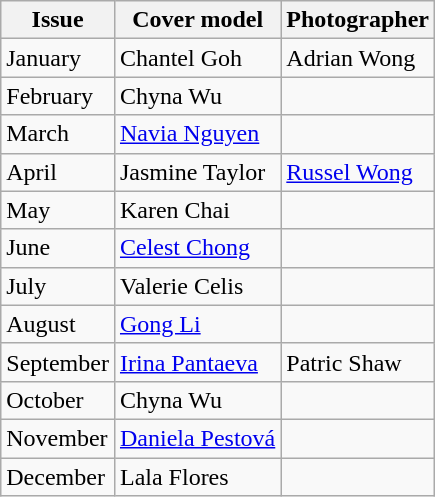<table class="sortable wikitable">
<tr>
<th>Issue</th>
<th>Cover model</th>
<th>Photographer</th>
</tr>
<tr>
<td>January</td>
<td>Chantel Goh</td>
<td>Adrian Wong</td>
</tr>
<tr>
<td>February</td>
<td>Chyna Wu</td>
<td></td>
</tr>
<tr>
<td>March</td>
<td><a href='#'>Navia Nguyen</a></td>
<td></td>
</tr>
<tr>
<td>April</td>
<td>Jasmine Taylor</td>
<td><a href='#'>Russel Wong</a></td>
</tr>
<tr>
<td>May</td>
<td>Karen Chai</td>
<td></td>
</tr>
<tr>
<td>June</td>
<td><a href='#'>Celest Chong</a></td>
<td></td>
</tr>
<tr>
<td>July</td>
<td>Valerie Celis</td>
<td></td>
</tr>
<tr>
<td>August</td>
<td><a href='#'>Gong Li</a></td>
<td></td>
</tr>
<tr>
<td>September</td>
<td><a href='#'>Irina Pantaeva</a></td>
<td>Patric Shaw</td>
</tr>
<tr>
<td>October</td>
<td>Chyna Wu</td>
<td></td>
</tr>
<tr>
<td>November</td>
<td><a href='#'>Daniela Pestová</a></td>
<td></td>
</tr>
<tr>
<td>December</td>
<td>Lala Flores</td>
<td></td>
</tr>
</table>
